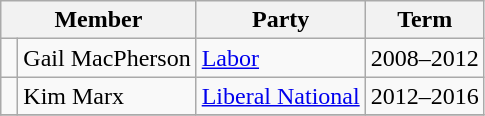<table class="wikitable">
<tr>
<th colspan="2">Member</th>
<th>Party</th>
<th>Term</th>
</tr>
<tr>
<td> </td>
<td>Gail MacPherson</td>
<td><a href='#'>Labor</a></td>
<td>2008–2012</td>
</tr>
<tr>
<td> </td>
<td>Kim Marx</td>
<td><a href='#'>Liberal National</a></td>
<td>2012–2016</td>
</tr>
<tr>
</tr>
</table>
